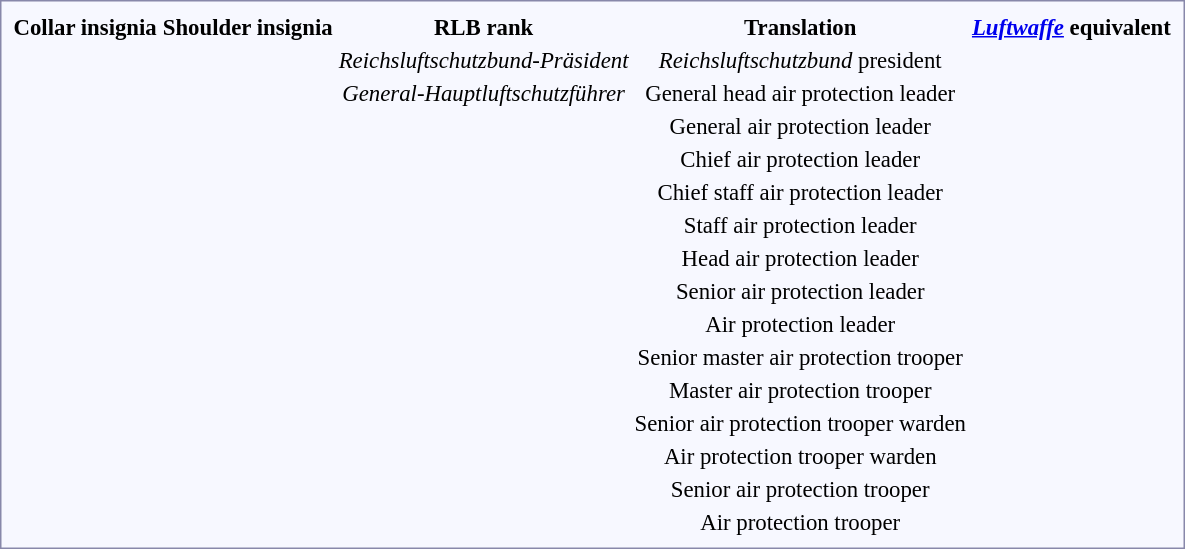<table style="border:1px solid #8888aa; background-color:#f7f8ff; text-align:center; padding:5px; font-size:95%; margin: 0px 12px 12px 0px;">
<tr style="text-align:center;">
<th>Collar insignia</th>
<th>Shoulder insignia</th>
<th>RLB rank</th>
<th>Translation</th>
<th><em><a href='#'>Luftwaffe</a></em> equivalent</th>
</tr>
<tr>
<td></td>
<td></td>
<td><em>Reichsluftschutzbund-Präsident</em></td>
<td><em>Reichsluftschutzbund</em> president</td>
<td></td>
</tr>
<tr>
<td></td>
<td></td>
<td><em>General-Hauptluftschutzführer</em></td>
<td>General head air protection leader</td>
<td></td>
</tr>
<tr>
<td></td>
<td></td>
<td></td>
<td>General air protection leader</td>
<td></td>
</tr>
<tr>
<td></td>
<td></td>
<td></td>
<td>Chief air protection leader</td>
<td></td>
</tr>
<tr>
<td></td>
<td></td>
<td></td>
<td>Chief staff air protection leader</td>
<td></td>
</tr>
<tr>
<td></td>
<td></td>
<td></td>
<td>Staff air protection leader</td>
<td></td>
</tr>
<tr>
<td></td>
<td></td>
<td></td>
<td>Head air protection leader</td>
<td></td>
</tr>
<tr>
<td></td>
<td></td>
<td></td>
<td>Senior air protection leader</td>
<td></td>
</tr>
<tr>
<td></td>
<td></td>
<td></td>
<td>Air protection leader</td>
<td></td>
</tr>
<tr>
<td></td>
<td rowspan=6></td>
<td></td>
<td>Senior master air protection trooper</td>
<td></td>
</tr>
<tr>
<td></td>
<td></td>
<td>Master air protection trooper</td>
<td></td>
</tr>
<tr>
<td></td>
<td></td>
<td>Senior air protection trooper warden</td>
<td></td>
</tr>
<tr>
<td></td>
<td></td>
<td>Air protection trooper warden</td>
<td></td>
</tr>
<tr>
<td></td>
<td></td>
<td>Senior air protection trooper</td>
<td></td>
</tr>
<tr>
<td></td>
<td></td>
<td>Air protection trooper</td>
<td></td>
</tr>
</table>
